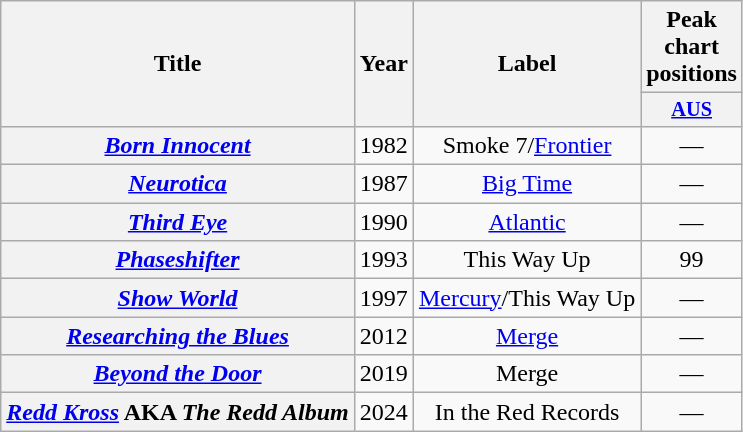<table class="wikitable plainrowheaders" style="text-align:center">
<tr>
<th rowspan="2">Title</th>
<th rowspan="2">Year</th>
<th rowspan="2">Label</th>
<th colspan="1">Peak chart positions</th>
</tr>
<tr>
<th scope="col" style="width:3em; font-size:85%"><a href='#'>AUS</a><br></th>
</tr>
<tr>
<th scope="row"><em><a href='#'>Born Innocent</a></em></th>
<td>1982</td>
<td>Smoke 7/<a href='#'>Frontier</a></td>
<td>—</td>
</tr>
<tr>
<th scope="row"><em><a href='#'>Neurotica</a></em></th>
<td>1987</td>
<td><a href='#'>Big Time</a></td>
<td>—</td>
</tr>
<tr>
<th scope="row"><em><a href='#'>Third Eye</a></em></th>
<td>1990</td>
<td><a href='#'>Atlantic</a></td>
<td>—</td>
</tr>
<tr>
<th scope="row"><em><a href='#'>Phaseshifter</a></em></th>
<td>1993</td>
<td This Way Up Records>This Way Up</td>
<td>99</td>
</tr>
<tr>
<th scope="row"><em><a href='#'>Show World</a></em></th>
<td>1997</td>
<td><a href='#'>Mercury</a>/This Way Up</td>
<td>—</td>
</tr>
<tr>
<th scope="row"><em><a href='#'>Researching the Blues</a></em></th>
<td>2012</td>
<td><a href='#'>Merge</a></td>
<td>—</td>
</tr>
<tr>
<th scope="row"><em><a href='#'>Beyond the Door</a></em></th>
<td>2019</td>
<td>Merge</td>
<td>—</td>
</tr>
<tr>
<th scope="row"><em><a href='#'>Redd Kross</a></em> AKA <em>The Redd Album</em></th>
<td>2024</td>
<td>In the Red Records</td>
<td>—</td>
</tr>
</table>
